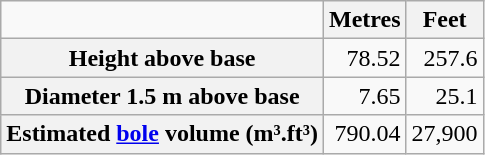<table class="wikitable">
<tr>
<td></td>
<th>Metres</th>
<th>Feet</th>
</tr>
<tr>
<th>Height above base</th>
<td ALIGN="RIGHT">78.52</td>
<td ALIGN="RIGHT">257.6</td>
</tr>
<tr>
<th>Diameter 1.5 m above base</th>
<td ALIGN="RIGHT">7.65</td>
<td ALIGN="RIGHT">25.1</td>
</tr>
<tr>
<th>Estimated <a href='#'>bole</a> volume (m³.ft³)</th>
<td align="right">790.04</td>
<td align="right">27,900</td>
</tr>
</table>
